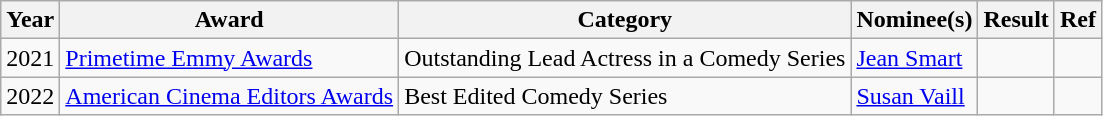<table class="wikitable sortable">
<tr>
<th>Year</th>
<th>Award</th>
<th>Category</th>
<th>Nominee(s)</th>
<th>Result</th>
<th>Ref</th>
</tr>
<tr>
<td>2021</td>
<td><a href='#'>Primetime Emmy Awards</a></td>
<td>Outstanding Lead Actress in a Comedy Series</td>
<td><a href='#'>Jean Smart</a></td>
<td></td>
<td></td>
</tr>
<tr>
<td>2022</td>
<td><a href='#'>American Cinema Editors Awards</a></td>
<td>Best Edited Comedy Series</td>
<td><a href='#'>Susan Vaill</a></td>
<td></td>
<td></td>
</tr>
</table>
